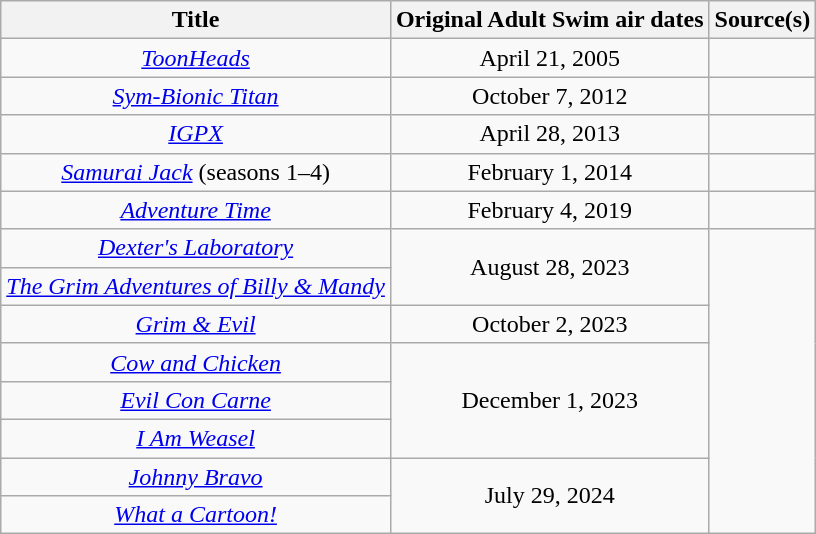<table class="wikitable sortable plainrowheaders table" style="text-align:center;">
<tr>
<th>Title</th>
<th>Original Adult Swim air dates</th>
<th>Source(s)</th>
</tr>
<tr>
<td><em><a href='#'>ToonHeads</a></em></td>
<td>April 21, 2005</td>
<td></td>
</tr>
<tr>
<td><em><a href='#'>Sym-Bionic Titan</a></em></td>
<td>October 7, 2012</td>
<td></td>
</tr>
<tr>
<td><em><a href='#'>IGPX</a></em></td>
<td>April 28, 2013</td>
<td></td>
</tr>
<tr>
<td><em><a href='#'>Samurai Jack</a></em> (seasons 1–4)</td>
<td>February 1, 2014</td>
<td></td>
</tr>
<tr>
<td><em><a href='#'>Adventure Time</a></em></td>
<td>February 4, 2019</td>
<td></td>
</tr>
<tr>
<td><em><a href='#'>Dexter's Laboratory</a></em></td>
<td rowspan="2">August 28, 2023</td>
<td rowspan="8"></td>
</tr>
<tr>
<td><em><a href='#'>The Grim Adventures of Billy & Mandy</a></em></td>
</tr>
<tr>
<td><em><a href='#'>Grim & Evil</a></em></td>
<td>October 2, 2023</td>
</tr>
<tr>
<td><em><a href='#'>Cow and Chicken</a></em></td>
<td rowspan="3">December 1, 2023</td>
</tr>
<tr>
<td><em><a href='#'>Evil Con Carne</a></em></td>
</tr>
<tr>
<td><em><a href='#'>I Am Weasel</a></em></td>
</tr>
<tr>
<td><em><a href='#'>Johnny Bravo</a></em></td>
<td rowspan="2">July 29, 2024</td>
</tr>
<tr>
<td><em><a href='#'>What a Cartoon!</a></em></td>
</tr>
</table>
